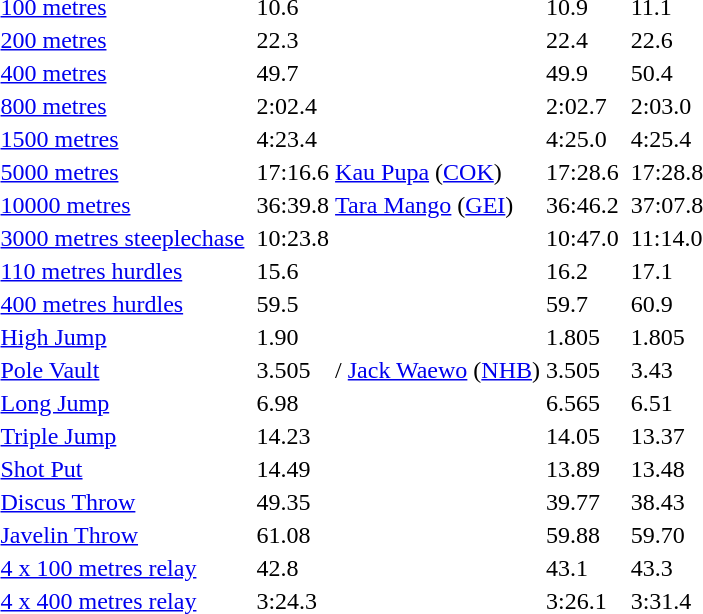<table>
<tr>
<td><a href='#'>100 metres</a></td>
<td></td>
<td>10.6</td>
<td></td>
<td>10.9</td>
<td></td>
<td>11.1</td>
</tr>
<tr>
<td><a href='#'>200 metres</a></td>
<td></td>
<td>22.3</td>
<td></td>
<td>22.4</td>
<td></td>
<td>22.6</td>
</tr>
<tr>
<td><a href='#'>400 metres</a></td>
<td></td>
<td>49.7</td>
<td></td>
<td>49.9</td>
<td></td>
<td>50.4</td>
</tr>
<tr>
<td><a href='#'>800 metres</a></td>
<td></td>
<td>2:02.4</td>
<td></td>
<td>2:02.7</td>
<td></td>
<td>2:03.0</td>
</tr>
<tr>
<td><a href='#'>1500 metres</a></td>
<td></td>
<td>4:23.4</td>
<td></td>
<td>4:25.0</td>
<td></td>
<td>4:25.4</td>
</tr>
<tr>
<td><a href='#'>5000 metres</a></td>
<td></td>
<td>17:16.6</td>
<td> <a href='#'>Kau Pupa</a> (<a href='#'>COK</a>)</td>
<td>17:28.6</td>
<td></td>
<td>17:28.8</td>
</tr>
<tr>
<td><a href='#'>10000 metres</a></td>
<td></td>
<td>36:39.8</td>
<td> <a href='#'>Tara Mango</a> (<a href='#'>GEI</a>)</td>
<td>36:46.2</td>
<td></td>
<td>37:07.8</td>
</tr>
<tr>
<td><a href='#'>3000 metres steeplechase</a></td>
<td></td>
<td>10:23.8</td>
<td></td>
<td>10:47.0</td>
<td></td>
<td>11:14.0</td>
</tr>
<tr>
<td><a href='#'>110 metres hurdles</a></td>
<td></td>
<td>15.6</td>
<td></td>
<td>16.2</td>
<td></td>
<td>17.1</td>
</tr>
<tr>
<td><a href='#'>400 metres hurdles</a></td>
<td></td>
<td>59.5</td>
<td></td>
<td>59.7</td>
<td></td>
<td>60.9</td>
</tr>
<tr>
<td><a href='#'>High Jump</a></td>
<td></td>
<td>1.90</td>
<td></td>
<td>1.805</td>
<td></td>
<td>1.805</td>
</tr>
<tr>
<td><a href='#'>Pole Vault</a></td>
<td></td>
<td>3.505</td>
<td>/ <a href='#'>Jack Waewo</a> (<a href='#'>NHB</a>)</td>
<td>3.505</td>
<td></td>
<td>3.43</td>
</tr>
<tr>
<td><a href='#'>Long Jump</a></td>
<td></td>
<td>6.98</td>
<td></td>
<td>6.565</td>
<td></td>
<td>6.51</td>
</tr>
<tr>
<td><a href='#'>Triple Jump</a></td>
<td></td>
<td>14.23</td>
<td></td>
<td>14.05</td>
<td></td>
<td>13.37</td>
</tr>
<tr>
<td><a href='#'>Shot Put</a></td>
<td></td>
<td>14.49</td>
<td></td>
<td>13.89</td>
<td></td>
<td>13.48</td>
</tr>
<tr>
<td><a href='#'>Discus Throw</a></td>
<td></td>
<td>49.35</td>
<td></td>
<td>39.77</td>
<td></td>
<td>38.43</td>
</tr>
<tr>
<td><a href='#'>Javelin Throw</a></td>
<td></td>
<td>61.08</td>
<td></td>
<td>59.88</td>
<td></td>
<td>59.70</td>
</tr>
<tr>
<td><a href='#'>4 x 100 metres relay</a></td>
<td></td>
<td>42.8</td>
<td></td>
<td>43.1</td>
<td></td>
<td>43.3</td>
</tr>
<tr>
<td><a href='#'>4 x 400 metres relay</a></td>
<td></td>
<td>3:24.3</td>
<td></td>
<td>3:26.1</td>
<td></td>
<td>3:31.4</td>
</tr>
</table>
